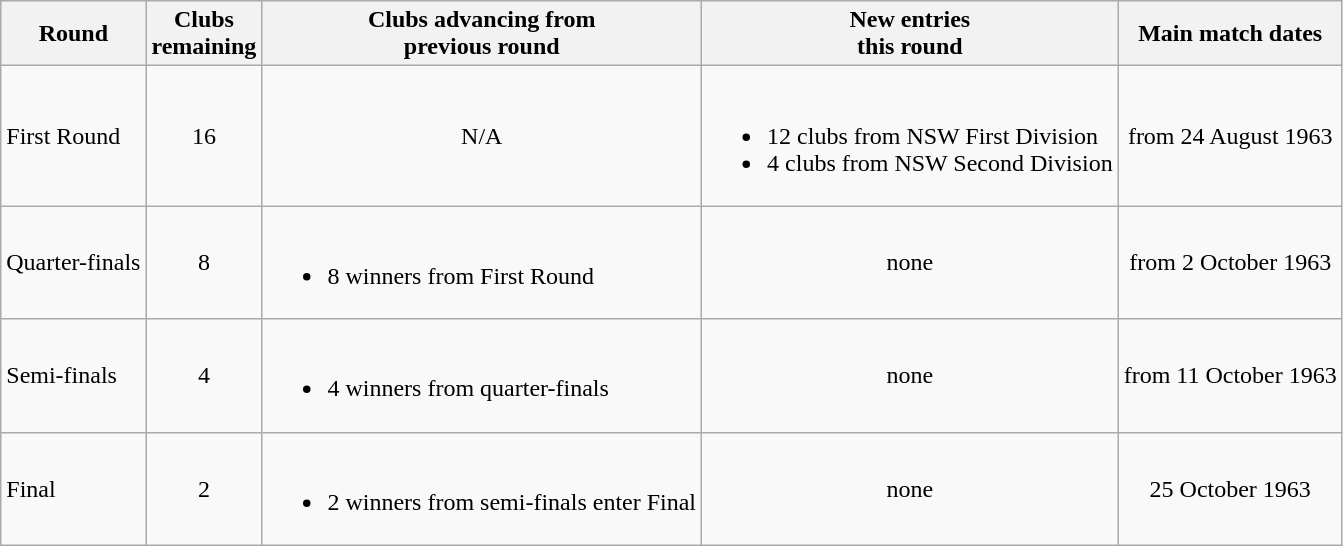<table class="wikitable">
<tr>
<th>Round</th>
<th>Clubs<br>remaining</th>
<th>Clubs advancing from<br>previous round</th>
<th>New entries<br>this round</th>
<th>Main match dates</th>
</tr>
<tr>
<td>First Round</td>
<td style="text-align:center;">16</td>
<td style="text-align:center;">N/A</td>
<td><br><ul><li>12 clubs from NSW First Division</li><li>4 clubs from NSW Second Division</li></ul></td>
<td style="text-align:center;">from 24 August 1963</td>
</tr>
<tr>
<td>Quarter-finals</td>
<td style="text-align:center;">8</td>
<td><br><ul><li>8 winners from First Round</li></ul></td>
<td style="text-align:center;">none</td>
<td style="text-align:center;">from 2 October 1963</td>
</tr>
<tr>
<td>Semi-finals</td>
<td style="text-align:center;">4</td>
<td><br><ul><li>4 winners from quarter-finals</li></ul></td>
<td style="text-align:center;">none</td>
<td style="text-align:center;">from 11 October 1963</td>
</tr>
<tr>
<td>Final</td>
<td style="text-align:center;">2</td>
<td><br><ul><li>2 winners from semi-finals enter Final</li></ul></td>
<td style="text-align:center;">none</td>
<td style="text-align:center;">25 October 1963</td>
</tr>
</table>
